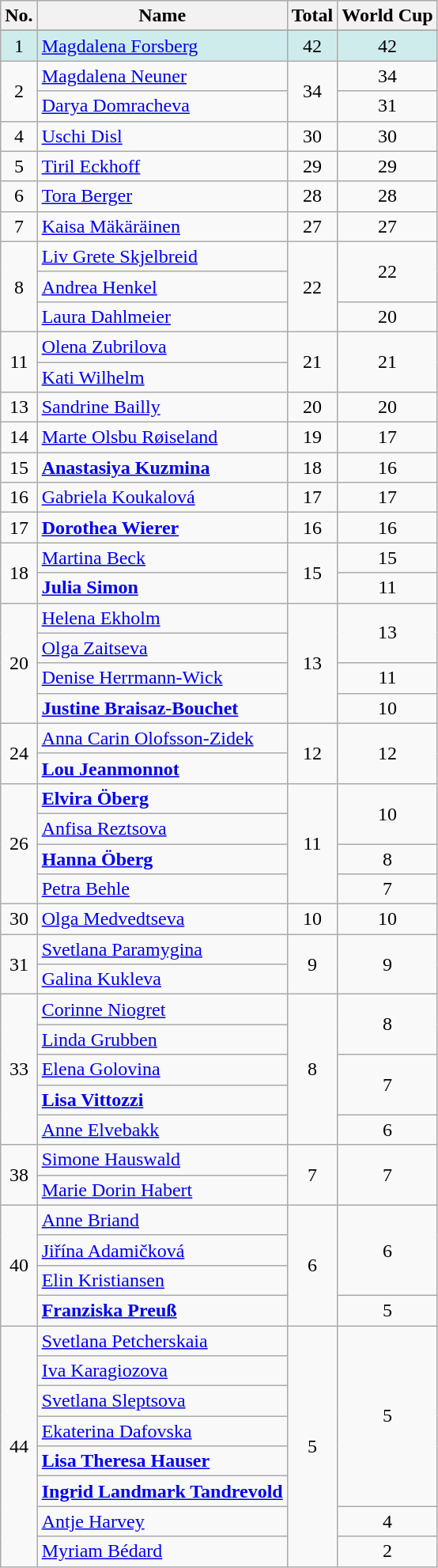<table class="wikitable sortable" style="display:inline-table;">
<tr>
<th>No.</th>
<th>Name</th>
<th>Total</th>
<th>World Cup</th>
</tr>
<tr>
</tr>
<tr style="background:#CFECEC">
<td style="text-align:center">1</td>
<td> <a href='#'>Magdalena Forsberg</a></td>
<td style="text-align:center">42</td>
<td style="text-align:center">42</td>
</tr>
<tr>
<td rowspan=2 style="text-align:center">2</td>
<td> <a href='#'>Magdalena Neuner</a></td>
<td rowspan=2 style="text-align:center">34</td>
<td style="text-align:center">34</td>
</tr>
<tr>
<td> <a href='#'>Darya Domracheva</a></td>
<td style="text-align:center">31</td>
</tr>
<tr>
<td style="text-align:center">4</td>
<td> <a href='#'>Uschi Disl</a></td>
<td style="text-align:center">30</td>
<td style="text-align:center">30</td>
</tr>
<tr>
<td style="text-align:center">5</td>
<td> <a href='#'>Tiril Eckhoff</a></td>
<td style="text-align:center">29</td>
<td style="text-align:center">29</td>
</tr>
<tr>
<td style="text-align:center">6</td>
<td> <a href='#'>Tora Berger</a></td>
<td style="text-align:center">28</td>
<td style="text-align:center">28</td>
</tr>
<tr>
<td style="text-align:center">7</td>
<td> <a href='#'>Kaisa Mäkäräinen</a></td>
<td style="text-align:center">27</td>
<td style="text-align:center">27</td>
</tr>
<tr>
<td rowspan=3 style="text-align:center">8</td>
<td> <a href='#'>Liv Grete Skjelbreid</a></td>
<td rowspan=3 style="text-align:center">22</td>
<td rowspan=2 style="text-align:center">22</td>
</tr>
<tr>
<td> <a href='#'>Andrea Henkel</a></td>
</tr>
<tr>
<td> <a href='#'>Laura Dahlmeier</a></td>
<td style="text-align:center">20</td>
</tr>
<tr>
<td rowspan=2 style="text-align:center">11</td>
<td>  <a href='#'>Olena Zubrilova</a></td>
<td rowspan=2 style="text-align:center">21</td>
<td rowspan=2 style="text-align:center">21</td>
</tr>
<tr>
<td> <a href='#'>Kati Wilhelm</a></td>
</tr>
<tr>
<td style="text-align:center">13</td>
<td> <a href='#'>Sandrine Bailly</a></td>
<td style="text-align:center">20</td>
<td style="text-align:center">20</td>
</tr>
<tr>
<td style="text-align:center">14</td>
<td> <a href='#'>Marte Olsbu Røiseland</a></td>
<td style="text-align:center">19</td>
<td style="text-align:center">17</td>
</tr>
<tr>
<td style="text-align:center">15</td>
<td> <strong><a href='#'>Anastasiya Kuzmina</a></strong></td>
<td style="text-align:center">18</td>
<td style="text-align:center">16</td>
</tr>
<tr>
<td style="text-align:center">16</td>
<td> <a href='#'>Gabriela Koukalová</a></td>
<td style="text-align:center">17</td>
<td style="text-align:center">17</td>
</tr>
<tr>
<td style="text-align:center">17</td>
<td> <strong><a href='#'>Dorothea Wierer</a></strong></td>
<td style="text-align:center">16</td>
<td style="text-align:center">16</td>
</tr>
<tr>
<td rowspan=2 style="text-align:center">18</td>
<td> <a href='#'>Martina Beck</a></td>
<td rowspan=2 style="text-align:center">15</td>
<td style="text-align:center">15</td>
</tr>
<tr>
<td> <strong><a href='#'>Julia Simon</a></strong></td>
<td style="text-align:center">11</td>
</tr>
<tr>
<td rowspan=4 style="text-align:center">20</td>
<td> <a href='#'>Helena Ekholm</a></td>
<td rowspan=4 style="text-align:center">13</td>
<td rowspan=2 style="text-align:center">13</td>
</tr>
<tr>
<td> <a href='#'>Olga Zaitseva</a></td>
</tr>
<tr>
<td> <a href='#'>Denise Herrmann-Wick</a></td>
<td style="text-align:center">11</td>
</tr>
<tr>
<td> <strong><a href='#'>Justine Braisaz-Bouchet</a></strong></td>
<td style="text-align:center">10</td>
</tr>
<tr>
<td rowspan=2 style="text-align:center">24</td>
<td> <a href='#'>Anna Carin Olofsson-Zidek</a></td>
<td rowspan=2 style="text-align:center">12</td>
<td rowspan=2 style="text-align:center">12</td>
</tr>
<tr>
<td> <strong><a href='#'>Lou Jeanmonnot</a></strong></td>
</tr>
<tr>
<td rowspan=4 style="text-align:center">26</td>
<td> <strong><a href='#'>Elvira Öberg</a></strong></td>
<td rowspan=4 style="text-align:center">11</td>
<td rowspan=2 style="text-align:center">10</td>
</tr>
<tr>
<td>  <a href='#'>Anfisa Reztsova</a></td>
</tr>
<tr>
<td> <strong><a href='#'>Hanna Öberg</a></strong></td>
<td style="text-align:center">8</td>
</tr>
<tr>
<td> <a href='#'>Petra Behle</a></td>
<td style="text-align:center">7</td>
</tr>
<tr>
<td style="text-align:center">30</td>
<td> <a href='#'>Olga Medvedtseva</a></td>
<td style="text-align:center">10</td>
<td style="text-align:center">10</td>
</tr>
<tr>
<td rowspan=2 style="text-align:center">31</td>
<td> <a href='#'>Svetlana Paramygina</a></td>
<td rowspan=2 style="text-align:center">9</td>
<td rowspan=2 style="text-align:center">9</td>
</tr>
<tr>
<td> <a href='#'>Galina Kukleva</a></td>
</tr>
<tr>
<td rowspan=5 style="text-align:center">33</td>
<td> <a href='#'>Corinne Niogret</a></td>
<td rowspan=5 style="text-align:center">8</td>
<td rowspan=2 style="text-align:center">8</td>
</tr>
<tr>
<td> <a href='#'>Linda Grubben</a></td>
</tr>
<tr>
<td> <a href='#'>Elena Golovina</a></td>
<td rowspan=2 style="text-align:center">7</td>
</tr>
<tr>
<td> <strong><a href='#'>Lisa Vittozzi</a></strong></td>
</tr>
<tr>
<td> <a href='#'>Anne Elvebakk</a></td>
<td style="text-align:center">6</td>
</tr>
<tr>
<td rowspan=2 style="text-align:center">38</td>
<td> <a href='#'>Simone Hauswald</a></td>
<td rowspan=2 style="text-align:center">7</td>
<td rowspan=2 style="text-align:center">7</td>
</tr>
<tr>
<td> <a href='#'>Marie Dorin Habert</a></td>
</tr>
<tr>
<td rowspan=4 style="text-align:center">40</td>
<td> <a href='#'>Anne Briand</a></td>
<td rowspan=4 style="text-align:center">6</td>
<td rowspan=3 style="text-align:center">6</td>
</tr>
<tr>
<td> <a href='#'>Jiřína Adamičková</a></td>
</tr>
<tr>
<td> <a href='#'>Elin Kristiansen</a></td>
</tr>
<tr>
<td> <strong><a href='#'>Franziska Preuß</a></strong></td>
<td style="text-align:center">5</td>
</tr>
<tr>
<td rowspan=8 style="text-align:center">44</td>
<td>  <a href='#'>Svetlana Petcherskaia</a></td>
<td rowspan=8 style="text-align:center">5</td>
<td rowspan=6 style="text-align:center">5</td>
</tr>
<tr>
<td> <a href='#'>Iva Karagiozova</a></td>
</tr>
<tr>
<td> <a href='#'>Svetlana Sleptsova</a></td>
</tr>
<tr>
<td> <a href='#'>Ekaterina Dafovska</a></td>
</tr>
<tr>
<td> <strong><a href='#'>Lisa Theresa Hauser</a></strong></td>
</tr>
<tr>
<td> <strong><a href='#'>Ingrid Landmark Tandrevold</a></strong></td>
</tr>
<tr>
<td> <a href='#'>Antje Harvey</a></td>
<td style="text-align:center">4</td>
</tr>
<tr>
<td> <a href='#'>Myriam Bédard</a></td>
<td style="text-align:center">2</td>
</tr>
</table>
